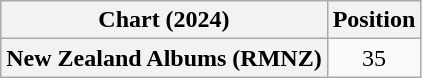<table class="wikitable sortable plainrowheaders" style="text-align:center">
<tr>
<th scope="col">Chart (2024)</th>
<th scope="col">Position</th>
</tr>
<tr>
<th scope="row">New Zealand Albums (RMNZ)</th>
<td>35</td>
</tr>
</table>
